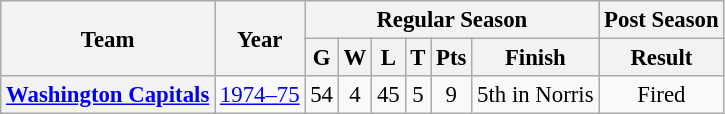<table class="wikitable" style="font-size: 95%; text-align:center;">
<tr>
<th rowspan="2">Team</th>
<th rowspan="2">Year</th>
<th colspan="6">Regular Season</th>
<th colspan="1">Post Season</th>
</tr>
<tr>
<th>G</th>
<th>W</th>
<th>L</th>
<th>T</th>
<th>Pts</th>
<th>Finish</th>
<th>Result</th>
</tr>
<tr>
<th><a href='#'>Washington Capitals</a></th>
<td><a href='#'>1974–75</a></td>
<td>54</td>
<td>4</td>
<td>45</td>
<td>5</td>
<td>9</td>
<td>5th in Norris</td>
<td>Fired</td>
</tr>
</table>
